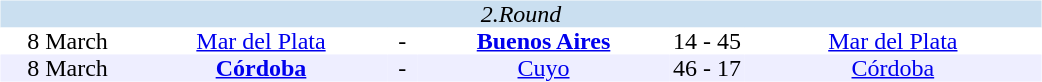<table width=700>
<tr>
<td width=700 valign="top"><br><table border=0 cellspacing=0 cellpadding=0 style="font-size: 100%; border-collapse: collapse;" width=100%>
<tr bgcolor="#CADFF0">
<td style="font-size:100%"; align="center" colspan="6"><em>2.Round</em></td>
</tr>
<tr align=center bgcolor=#FFFFFF>
<td width=90>8 March</td>
<td width=170><a href='#'>Mar del Plata</a></td>
<td width=20>-</td>
<td width=170><strong><a href='#'>Buenos Aires</a></strong></td>
<td width=50>14 - 45</td>
<td width=200><a href='#'>Mar del Plata</a></td>
</tr>
<tr align=center bgcolor=#EEEEFF>
<td width=90>8 March</td>
<td width=170><strong><a href='#'>Córdoba</a></strong></td>
<td width=20>-</td>
<td width=170><a href='#'>Cuyo</a></td>
<td width=50>46 - 17</td>
<td width=200><a href='#'>Córdoba</a></td>
</tr>
</table>
</td>
</tr>
</table>
